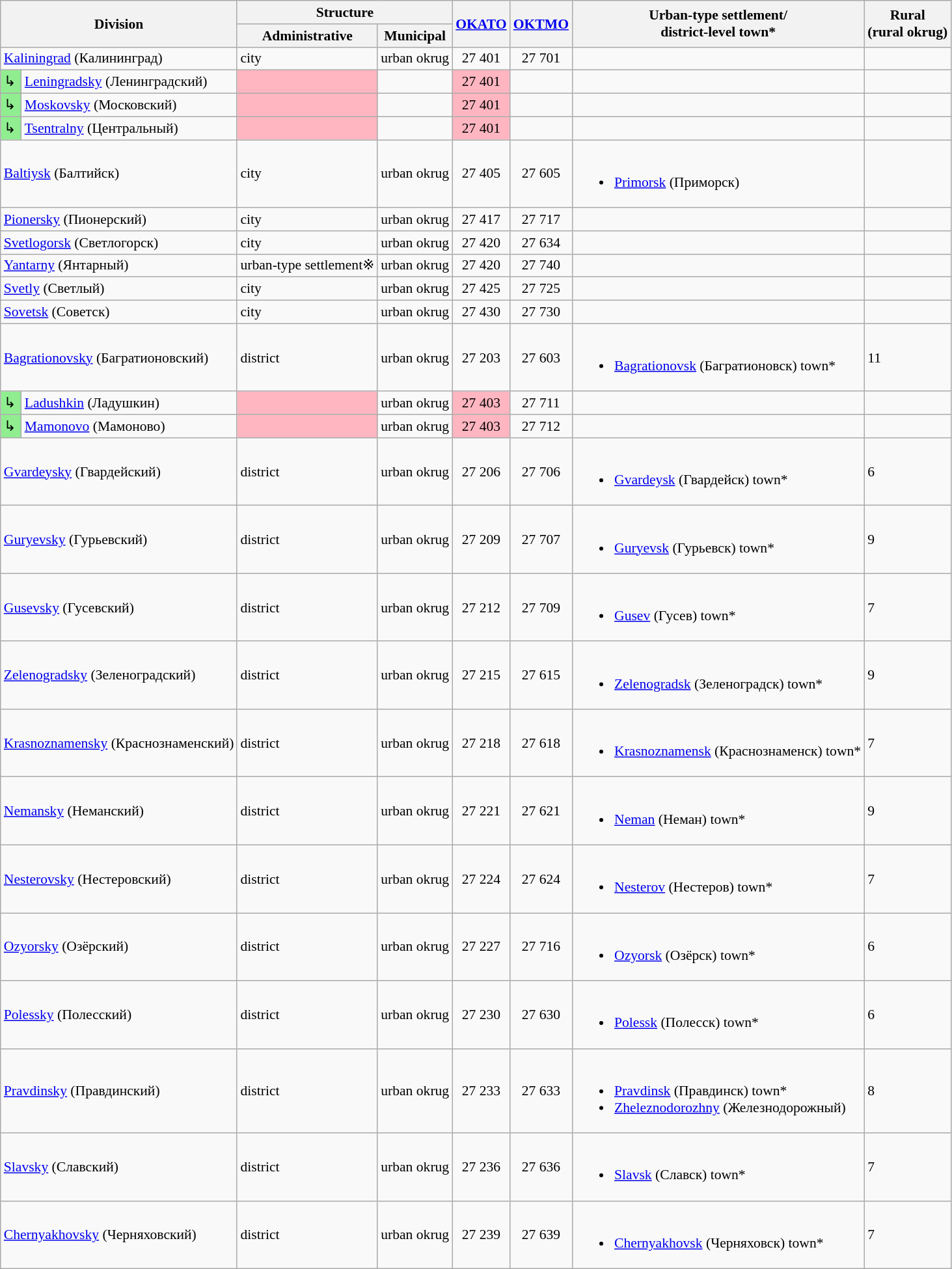<table class="wikitable" style="padding: 24em 0; border: 1px #aaa solid; border-collapse: collapse; font-size: 90%;">
<tr>
<th colspan="2" rowspan="2">Division</th>
<th colspan="2">Structure</th>
<th rowspan="2"><a href='#'>OKATO</a></th>
<th rowspan="2"><a href='#'>OKTMO</a></th>
<th rowspan="2">Urban-type settlement/<br>district-level town*</th>
<th rowspan="2">Rural<br>(rural okrug)</th>
</tr>
<tr>
<th>Administrative</th>
<th>Municipal</th>
</tr>
<tr>
<td colspan="2"><a href='#'>Kaliningrad</a> (Калининград)</td>
<td>city</td>
<td>urban okrug</td>
<td align="center">27 401</td>
<td align="center">27 701</td>
<td></td>
<td></td>
</tr>
<tr>
<td bgcolor="lightgreen">↳</td>
<td><a href='#'>Leningradsky</a> (Ленинградский)</td>
<td bgcolor="lightpink"></td>
<td></td>
<td bgcolor="lightpink" align="center">27 401</td>
<td></td>
<td></td>
<td></td>
</tr>
<tr>
<td bgcolor="lightgreen">↳</td>
<td><a href='#'>Moskovsky</a> (Московский)</td>
<td bgcolor="lightpink"></td>
<td></td>
<td bgcolor="lightpink" align="center">27 401</td>
<td></td>
<td></td>
<td></td>
</tr>
<tr>
<td bgcolor="lightgreen">↳</td>
<td><a href='#'>Tsentralny</a> (Центральный)</td>
<td bgcolor="lightpink"></td>
<td></td>
<td bgcolor="lightpink" align="center">27 401</td>
<td></td>
<td></td>
<td></td>
</tr>
<tr>
<td colspan="2"><a href='#'>Baltiysk</a> (Балтийск)</td>
<td>city</td>
<td>urban okrug</td>
<td align="center">27 405</td>
<td align="center">27 605</td>
<td><br><ul><li><a href='#'>Primorsk</a> (Приморск)</li></ul></td>
<td></td>
</tr>
<tr>
<td colspan="2"><a href='#'>Pionersky</a> (Пионерский)</td>
<td>city</td>
<td>urban okrug</td>
<td align="center">27 417</td>
<td align="center">27 717</td>
<td></td>
<td></td>
</tr>
<tr>
<td colspan="2"><a href='#'>Svetlogorsk</a> (Светлогорск)</td>
<td>city</td>
<td>urban okrug</td>
<td align="center">27 420</td>
<td align="center">27 634</td>
<td></td>
<td></td>
</tr>
<tr>
<td colspan="2"><a href='#'>Yantarny</a> (Янтарный)</td>
<td>urban-type settlement※</td>
<td>urban okrug</td>
<td align="center">27 420</td>
<td align="center">27 740</td>
<td></td>
<td></td>
</tr>
<tr>
<td colspan="2"><a href='#'>Svetly</a> (Светлый)</td>
<td>city</td>
<td>urban okrug</td>
<td align="center">27 425</td>
<td align="center">27 725</td>
<td></td>
<td></td>
</tr>
<tr>
<td colspan="2"><a href='#'>Sovetsk</a> (Советск)</td>
<td>city</td>
<td>urban okrug</td>
<td align="center">27 430</td>
<td align="center">27 730</td>
<td></td>
<td></td>
</tr>
<tr>
<td colspan="2"><a href='#'>Bagrationovsky</a> (Багратионовский)</td>
<td>district</td>
<td>urban okrug</td>
<td align="center">27 203</td>
<td align="center">27 603</td>
<td><br><ul><li><a href='#'>Bagrationovsk</a> (Багратионовск) town*</li></ul></td>
<td>11</td>
</tr>
<tr>
<td bgcolor="lightgreen">↳</td>
<td><a href='#'>Ladushkin</a> (Ладушкин)</td>
<td bgcolor="lightpink"></td>
<td>urban okrug</td>
<td bgcolor="lightpink" align="center">27 403</td>
<td align="center">27 711</td>
<td></td>
<td></td>
</tr>
<tr>
<td bgcolor="lightgreen">↳</td>
<td><a href='#'>Mamonovo</a> (Мамоново)</td>
<td bgcolor="lightpink"></td>
<td>urban okrug</td>
<td bgcolor="lightpink" align="center">27 403</td>
<td align="center">27 712</td>
<td></td>
<td></td>
</tr>
<tr>
<td colspan="2"><a href='#'>Gvardeysky</a> (Гвардейский)</td>
<td>district</td>
<td>urban okrug</td>
<td align="center">27 206</td>
<td align="center">27 706</td>
<td><br><ul><li><a href='#'>Gvardeysk</a> (Гвардейск) town*</li></ul></td>
<td>6</td>
</tr>
<tr>
<td colspan="2"><a href='#'>Guryevsky</a> (Гурьевский)</td>
<td>district</td>
<td>urban okrug</td>
<td align="center">27 209</td>
<td align="center">27 707</td>
<td><br><ul><li><a href='#'>Guryevsk</a> (Гурьевск) town*</li></ul></td>
<td>9</td>
</tr>
<tr>
<td colspan="2"><a href='#'>Gusevsky</a> (Гусевский)</td>
<td>district</td>
<td>urban okrug</td>
<td align="center">27 212</td>
<td align="center">27 709</td>
<td><br><ul><li><a href='#'>Gusev</a> (Гусев) town*</li></ul></td>
<td>7</td>
</tr>
<tr>
<td colspan="2"><a href='#'>Zelenogradsky</a> (Зеленоградский)</td>
<td>district</td>
<td>urban okrug</td>
<td align="center">27 215</td>
<td align="center">27 615</td>
<td><br><ul><li><a href='#'>Zelenogradsk</a> (Зеленоградск) town*</li></ul></td>
<td>9</td>
</tr>
<tr>
<td colspan="2"><a href='#'>Krasnoznamensky</a> (Краснознаменский)</td>
<td>district</td>
<td>urban okrug</td>
<td align="center">27 218</td>
<td align="center">27 618</td>
<td><br><ul><li><a href='#'>Krasnoznamensk</a> (Краснознаменск) town*</li></ul></td>
<td>7</td>
</tr>
<tr>
<td colspan="2"><a href='#'>Nemansky</a> (Неманский)</td>
<td>district</td>
<td>urban okrug</td>
<td align="center">27 221</td>
<td align="center">27 621</td>
<td><br><ul><li><a href='#'>Neman</a> (Неман) town*</li></ul></td>
<td>9</td>
</tr>
<tr>
<td colspan="2"><a href='#'>Nesterovsky</a> (Нестеровский)</td>
<td>district</td>
<td>urban okrug</td>
<td align="center">27 224</td>
<td align="center">27 624</td>
<td><br><ul><li><a href='#'>Nesterov</a> (Нестеров) town*</li></ul></td>
<td>7</td>
</tr>
<tr>
<td colspan="2"><a href='#'>Ozyorsky</a> (Озёрский)</td>
<td>district</td>
<td>urban okrug</td>
<td align="center">27 227</td>
<td align="center">27 716</td>
<td><br><ul><li><a href='#'>Ozyorsk</a> (Озёрск) town*</li></ul></td>
<td>6</td>
</tr>
<tr>
<td colspan="2"><a href='#'>Polessky</a> (Полесский)</td>
<td>district</td>
<td>urban okrug</td>
<td align="center">27 230</td>
<td align="center">27 630</td>
<td><br><ul><li><a href='#'>Polessk</a> (Полесск) town*</li></ul></td>
<td>6</td>
</tr>
<tr>
<td colspan="2"><a href='#'>Pravdinsky</a> (Правдинский)</td>
<td>district</td>
<td>urban okrug</td>
<td align="center">27 233</td>
<td align="center">27 633</td>
<td><br><ul><li><a href='#'>Pravdinsk</a> (Правдинск) town*</li><li><a href='#'>Zheleznodorozhny</a> (Железнодорожный)</li></ul></td>
<td>8</td>
</tr>
<tr>
<td colspan="2"><a href='#'>Slavsky</a> (Славский)</td>
<td>district</td>
<td>urban okrug</td>
<td align="center">27 236</td>
<td align="center">27 636</td>
<td><br><ul><li><a href='#'>Slavsk</a> (Славск) town*</li></ul></td>
<td>7</td>
</tr>
<tr>
<td colspan="2"><a href='#'>Chernyakhovsky</a> (Черняховский)</td>
<td>district</td>
<td>urban okrug</td>
<td align="center">27 239</td>
<td align="center">27 639</td>
<td><br><ul><li><a href='#'>Chernyakhovsk</a> (Черняховск) town*</li></ul></td>
<td>7</td>
</tr>
</table>
